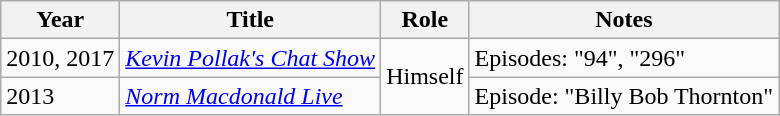<table class="wikitable sortable">
<tr>
<th>Year</th>
<th>Title</th>
<th>Role</th>
<th class="unsortable">Notes</th>
</tr>
<tr>
<td>2010, 2017</td>
<td><em><a href='#'>Kevin Pollak's Chat Show</a></em></td>
<td rowspan="2">Himself</td>
<td>Episodes: "94", "296"</td>
</tr>
<tr>
<td>2013</td>
<td><em><a href='#'>Norm Macdonald Live</a></em></td>
<td>Episode: "Billy Bob Thornton"</td>
</tr>
</table>
